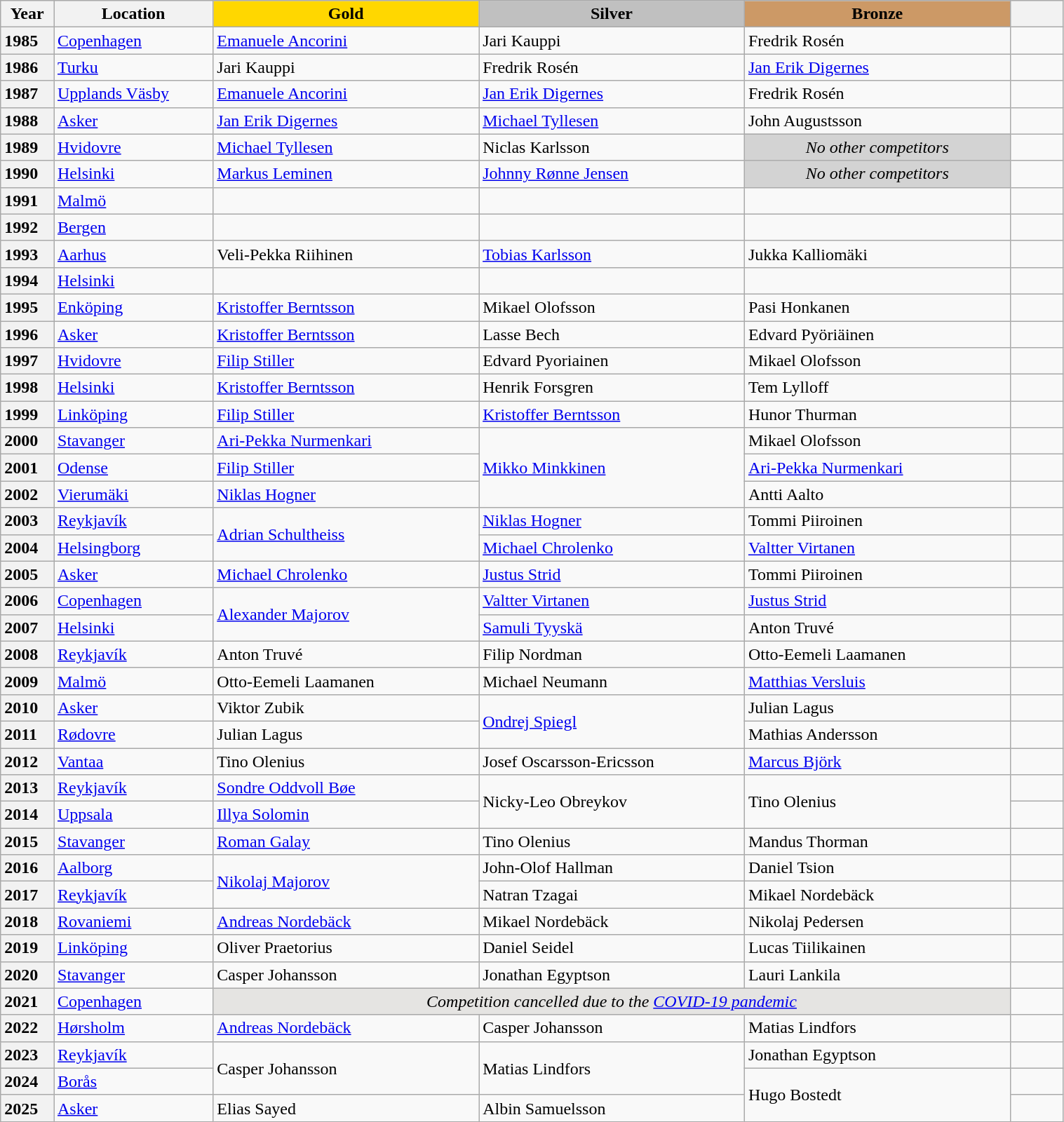<table class="wikitable unsortable" style="text-align:left; width:80%">
<tr>
<th scope="col" style="text-align:center; width:5%">Year</th>
<th scope="col" style="text-align:center; width:15%">Location</th>
<th scope="col" style="text-align:center; width:25%; background:gold">Gold</th>
<th scope="col" style="text-align:center; width:25%; background:silver">Silver</th>
<th scope="col" style="text-align:center; width:25%; background:#c96">Bronze</th>
<th scope="col" style="text-align:center; width:5%"></th>
</tr>
<tr>
<th scope="row" style="text-align:left">1985</th>
<td> <a href='#'>Copenhagen</a></td>
<td> <a href='#'>Emanuele Ancorini</a></td>
<td> Jari Kauppi</td>
<td> Fredrik Rosén</td>
<td></td>
</tr>
<tr>
<th scope="row" style="text-align:left">1986</th>
<td> <a href='#'>Turku</a></td>
<td> Jari Kauppi</td>
<td> Fredrik Rosén</td>
<td> <a href='#'>Jan Erik Digernes</a></td>
<td></td>
</tr>
<tr>
<th scope="row" style="text-align:left">1987</th>
<td> <a href='#'>Upplands Väsby</a></td>
<td> <a href='#'>Emanuele Ancorini</a></td>
<td> <a href='#'>Jan Erik Digernes</a></td>
<td> Fredrik Rosén</td>
<td></td>
</tr>
<tr>
<th scope="row" style="text-align:left">1988</th>
<td> <a href='#'>Asker</a></td>
<td> <a href='#'>Jan Erik Digernes</a></td>
<td> <a href='#'>Michael Tyllesen</a></td>
<td> John Augustsson</td>
<td></td>
</tr>
<tr>
<th scope="row" style="text-align:left">1989</th>
<td> <a href='#'>Hvidovre</a></td>
<td> <a href='#'>Michael Tyllesen</a></td>
<td> Niclas Karlsson</td>
<td align=center bgcolor="lightgray"><em>No other competitors</em></td>
<td></td>
</tr>
<tr>
<th scope="row" style="text-align:left">1990</th>
<td> <a href='#'>Helsinki</a></td>
<td> <a href='#'>Markus Leminen</a></td>
<td> <a href='#'>Johnny Rønne Jensen</a></td>
<td align=center bgcolor="lightgray"><em>No other competitors</em></td>
<td></td>
</tr>
<tr>
<th scope="row" style="text-align:left">1991</th>
<td> <a href='#'>Malmö</a></td>
<td></td>
<td></td>
<td></td>
<td></td>
</tr>
<tr>
<th scope="row" style="text-align:left">1992</th>
<td> <a href='#'>Bergen</a></td>
<td></td>
<td></td>
<td></td>
<td></td>
</tr>
<tr>
<th scope="row" style="text-align:left">1993</th>
<td> <a href='#'>Aarhus</a></td>
<td> Veli-Pekka Riihinen</td>
<td> <a href='#'>Tobias Karlsson</a></td>
<td> Jukka Kalliomäki</td>
<td></td>
</tr>
<tr>
<th scope="row" style="text-align:left">1994</th>
<td> <a href='#'>Helsinki</a></td>
<td></td>
<td></td>
<td></td>
<td></td>
</tr>
<tr>
<th scope="row" style="text-align:left">1995</th>
<td> <a href='#'>Enköping</a></td>
<td> <a href='#'>Kristoffer Berntsson</a></td>
<td> Mikael Olofsson</td>
<td> Pasi Honkanen</td>
<td></td>
</tr>
<tr>
<th scope="row" style="text-align:left">1996</th>
<td> <a href='#'>Asker</a></td>
<td> <a href='#'>Kristoffer Berntsson</a></td>
<td> Lasse Bech</td>
<td> Edvard Pyöriäinen</td>
<td></td>
</tr>
<tr>
<th scope="row" style="text-align:left">1997</th>
<td> <a href='#'>Hvidovre</a></td>
<td> <a href='#'>Filip Stiller</a></td>
<td> Edvard Pyoriainen</td>
<td> Mikael Olofsson</td>
<td></td>
</tr>
<tr>
<th scope="row" style="text-align:left">1998</th>
<td> <a href='#'>Helsinki</a></td>
<td> <a href='#'>Kristoffer Berntsson</a></td>
<td> Henrik Forsgren</td>
<td> Tem Lylloff</td>
<td></td>
</tr>
<tr>
<th scope="row" style="text-align:left">1999</th>
<td> <a href='#'>Linköping</a></td>
<td> <a href='#'>Filip Stiller</a></td>
<td> <a href='#'>Kristoffer Berntsson</a></td>
<td> Hunor Thurman</td>
<td></td>
</tr>
<tr>
<th scope="row" style="text-align:left">2000</th>
<td> <a href='#'>Stavanger</a></td>
<td> <a href='#'>Ari-Pekka Nurmenkari</a></td>
<td rowspan="3"> <a href='#'>Mikko Minkkinen</a></td>
<td> Mikael Olofsson</td>
<td></td>
</tr>
<tr>
<th scope="row" style="text-align:left">2001</th>
<td> <a href='#'>Odense</a></td>
<td> <a href='#'>Filip Stiller</a></td>
<td> <a href='#'>Ari-Pekka Nurmenkari</a></td>
<td></td>
</tr>
<tr>
<th scope="row" style="text-align:left">2002</th>
<td> <a href='#'>Vierumäki</a></td>
<td> <a href='#'>Niklas Hogner</a></td>
<td> Antti Aalto</td>
<td></td>
</tr>
<tr>
<th scope="row" style="text-align:left">2003</th>
<td> <a href='#'>Reykjavík</a></td>
<td rowspan="2"> <a href='#'>Adrian Schultheiss</a></td>
<td> <a href='#'>Niklas Hogner</a></td>
<td> Tommi Piiroinen</td>
<td></td>
</tr>
<tr>
<th scope="row" style="text-align:left">2004</th>
<td> <a href='#'>Helsingborg</a></td>
<td> <a href='#'>Michael Chrolenko</a></td>
<td> <a href='#'>Valtter Virtanen</a></td>
<td></td>
</tr>
<tr>
<th scope="row" style="text-align:left">2005</th>
<td> <a href='#'>Asker</a></td>
<td> <a href='#'>Michael Chrolenko</a></td>
<td> <a href='#'>Justus Strid</a></td>
<td> Tommi Piiroinen</td>
<td></td>
</tr>
<tr>
<th scope="row" style="text-align:left">2006</th>
<td> <a href='#'>Copenhagen</a></td>
<td rowspan="2"> <a href='#'>Alexander Majorov</a></td>
<td> <a href='#'>Valtter Virtanen</a></td>
<td> <a href='#'>Justus Strid</a></td>
<td></td>
</tr>
<tr>
<th scope="row" style="text-align:left">2007</th>
<td> <a href='#'>Helsinki</a></td>
<td> <a href='#'>Samuli Tyyskä</a></td>
<td> Anton Truvé</td>
<td></td>
</tr>
<tr>
<th scope="row" style="text-align:left">2008</th>
<td> <a href='#'>Reykjavík</a></td>
<td> Anton Truvé</td>
<td> Filip Nordman</td>
<td> Otto-Eemeli Laamanen</td>
<td></td>
</tr>
<tr>
<th scope="row" style="text-align:left">2009</th>
<td> <a href='#'>Malmö</a></td>
<td> Otto-Eemeli Laamanen</td>
<td> Michael Neumann</td>
<td> <a href='#'>Matthias Versluis</a></td>
<td></td>
</tr>
<tr>
<th scope="row" style="text-align:left">2010</th>
<td> <a href='#'>Asker</a></td>
<td> Viktor Zubik</td>
<td rowspan="2"> <a href='#'>Ondrej Spiegl</a></td>
<td> Julian Lagus</td>
<td></td>
</tr>
<tr>
<th scope="row" style="text-align:left">2011</th>
<td> <a href='#'>Rødovre</a></td>
<td> Julian Lagus</td>
<td> Mathias Andersson</td>
<td></td>
</tr>
<tr>
<th scope="row" style="text-align:left">2012</th>
<td> <a href='#'>Vantaa</a></td>
<td> Tino Olenius</td>
<td> Josef Oscarsson-Ericsson</td>
<td> <a href='#'>Marcus Björk</a></td>
<td></td>
</tr>
<tr>
<th scope="row" style="text-align:left">2013</th>
<td> <a href='#'>Reykjavík</a></td>
<td> <a href='#'>Sondre Oddvoll Bøe</a></td>
<td rowspan="2"> Nicky-Leo Obreykov</td>
<td rowspan="2"> Tino Olenius</td>
<td></td>
</tr>
<tr>
<th scope="row" style="text-align:left">2014</th>
<td> <a href='#'>Uppsala</a></td>
<td> <a href='#'>Illya Solomin</a></td>
<td></td>
</tr>
<tr>
<th scope="row" style="text-align:left">2015</th>
<td> <a href='#'>Stavanger</a></td>
<td> <a href='#'>Roman Galay</a></td>
<td> Tino Olenius</td>
<td> Mandus Thorman</td>
<td></td>
</tr>
<tr>
<th scope="row" style="text-align:left">2016</th>
<td> <a href='#'>Aalborg</a></td>
<td rowspan="2"> <a href='#'>Nikolaj Majorov</a></td>
<td> John-Olof Hallman</td>
<td> Daniel Tsion</td>
<td></td>
</tr>
<tr>
<th scope="row" style="text-align:left">2017</th>
<td> <a href='#'>Reykjavík</a></td>
<td> Natran Tzagai</td>
<td> Mikael Nordebäck</td>
<td></td>
</tr>
<tr>
<th scope="row" style="text-align:left">2018</th>
<td> <a href='#'>Rovaniemi</a></td>
<td> <a href='#'>Andreas Nordebäck</a></td>
<td> Mikael Nordebäck</td>
<td> Nikolaj Pedersen</td>
<td></td>
</tr>
<tr>
<th scope="row" style="text-align:left">2019</th>
<td> <a href='#'>Linköping</a></td>
<td> Oliver Praetorius</td>
<td> Daniel Seidel</td>
<td> Lucas Tiilikainen</td>
<td></td>
</tr>
<tr>
<th scope="row" style="text-align:left">2020</th>
<td> <a href='#'>Stavanger</a></td>
<td> Casper Johansson</td>
<td> Jonathan Egyptson</td>
<td> Lauri Lankila</td>
<td></td>
</tr>
<tr>
<th scope="row" style="text-align:left">2021</th>
<td> <a href='#'>Copenhagen</a></td>
<td colspan="3" align="center" bgcolor="e5e4e2"><em>Competition cancelled due to the <a href='#'>COVID-19 pandemic</a></em></td>
<td></td>
</tr>
<tr>
<th scope="row" style="text-align:left">2022</th>
<td> <a href='#'>Hørsholm</a></td>
<td> <a href='#'>Andreas Nordebäck</a></td>
<td> Casper Johansson</td>
<td> Matias Lindfors</td>
<td></td>
</tr>
<tr>
<th scope="row" style="text-align:left">2023</th>
<td> <a href='#'>Reykjavík</a></td>
<td rowspan="2"> Casper Johansson</td>
<td rowspan="2"> Matias Lindfors</td>
<td> Jonathan Egyptson</td>
<td></td>
</tr>
<tr>
<th scope="row" style="text-align:left">2024</th>
<td> <a href='#'>Borås</a></td>
<td rowspan="2"> Hugo Bostedt</td>
<td></td>
</tr>
<tr>
<th scope="row" style="text-align:left">2025</th>
<td> <a href='#'>Asker</a></td>
<td> Elias Sayed</td>
<td> Albin Samuelsson</td>
<td></td>
</tr>
</table>
